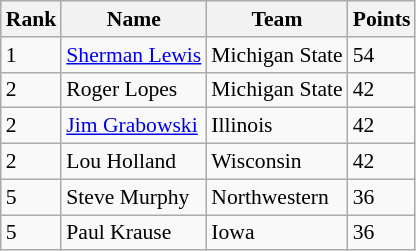<table class="wikitable" style="font-size: 90%">
<tr>
<th>Rank</th>
<th>Name</th>
<th>Team</th>
<th>Points</th>
</tr>
<tr>
<td>1</td>
<td><a href='#'>Sherman Lewis</a></td>
<td>Michigan State</td>
<td>54</td>
</tr>
<tr>
<td>2</td>
<td>Roger Lopes</td>
<td>Michigan State</td>
<td>42</td>
</tr>
<tr>
<td>2</td>
<td><a href='#'>Jim Grabowski</a></td>
<td>Illinois</td>
<td>42</td>
</tr>
<tr>
<td>2</td>
<td>Lou Holland</td>
<td>Wisconsin</td>
<td>42</td>
</tr>
<tr>
<td>5</td>
<td>Steve Murphy</td>
<td>Northwestern</td>
<td>36</td>
</tr>
<tr>
<td>5</td>
<td>Paul Krause</td>
<td>Iowa</td>
<td>36</td>
</tr>
</table>
